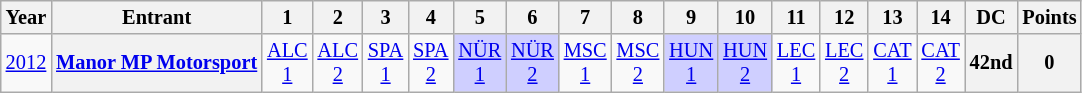<table class="wikitable" style="text-align:center; font-size:85%">
<tr>
<th>Year</th>
<th>Entrant</th>
<th>1</th>
<th>2</th>
<th>3</th>
<th>4</th>
<th>5</th>
<th>6</th>
<th>7</th>
<th>8</th>
<th>9</th>
<th>10</th>
<th>11</th>
<th>12</th>
<th>13</th>
<th>14</th>
<th>DC</th>
<th>Points</th>
</tr>
<tr>
<td><a href='#'>2012</a></td>
<th nowrap><a href='#'>Manor MP Motorsport</a></th>
<td style="background:#;"><a href='#'>ALC<br>1</a><br></td>
<td style="background:#;"><a href='#'>ALC<br>2</a><br></td>
<td style="background:#;"><a href='#'>SPA<br>1</a><br></td>
<td style="background:#;"><a href='#'>SPA<br>2</a><br></td>
<td style="background:#cfcfff;"><a href='#'>NÜR<br>1</a><br></td>
<td style="background:#cfcfff;"><a href='#'>NÜR<br>2</a><br></td>
<td style="background:#;"><a href='#'>MSC<br>1</a><br></td>
<td style="background:#;"><a href='#'>MSC<br>2</a><br></td>
<td style="background:#cfcfff;"><a href='#'>HUN<br>1</a><br></td>
<td style="background:#cfcfff;"><a href='#'>HUN<br>2</a><br></td>
<td style="background:#;"><a href='#'>LEC<br>1</a><br></td>
<td style="background:#;"><a href='#'>LEC<br>2</a><br></td>
<td style="background:#;"><a href='#'>CAT<br>1</a><br></td>
<td style="background:#;"><a href='#'>CAT<br>2</a><br></td>
<th>42nd</th>
<th>0</th>
</tr>
</table>
